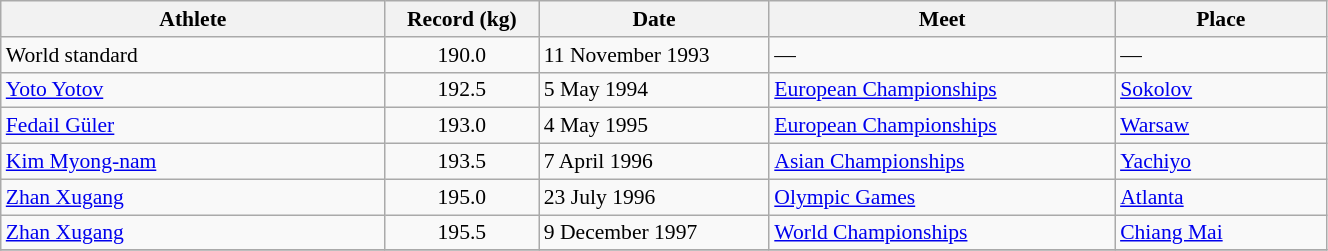<table class="wikitable" style="font-size:90%; width: 70%;">
<tr>
<th width=20%>Athlete</th>
<th width=8%>Record (kg)</th>
<th width=12%>Date</th>
<th width=18%>Meet</th>
<th width=11%>Place</th>
</tr>
<tr>
<td>World standard</td>
<td align="center">190.0</td>
<td>11 November 1993</td>
<td>—</td>
<td>—</td>
</tr>
<tr>
<td> <a href='#'>Yoto Yotov</a></td>
<td align="center">192.5</td>
<td>5 May 1994</td>
<td><a href='#'>European Championships</a></td>
<td><a href='#'>Sokolov</a></td>
</tr>
<tr>
<td> <a href='#'>Fedail Güler</a></td>
<td align="center">193.0</td>
<td>4 May 1995</td>
<td><a href='#'>European Championships</a></td>
<td><a href='#'>Warsaw</a></td>
</tr>
<tr>
<td> <a href='#'>Kim Myong-nam</a></td>
<td align="center">193.5</td>
<td>7 April 1996</td>
<td><a href='#'>Asian Championships</a></td>
<td><a href='#'>Yachiyo</a></td>
</tr>
<tr>
<td> <a href='#'>Zhan Xugang</a></td>
<td align="center">195.0</td>
<td>23 July 1996</td>
<td><a href='#'>Olympic Games</a></td>
<td><a href='#'>Atlanta</a></td>
</tr>
<tr>
<td> <a href='#'>Zhan Xugang</a></td>
<td align="center">195.5</td>
<td>9 December 1997</td>
<td><a href='#'>World Championships</a></td>
<td><a href='#'>Chiang Mai</a></td>
</tr>
<tr>
</tr>
</table>
